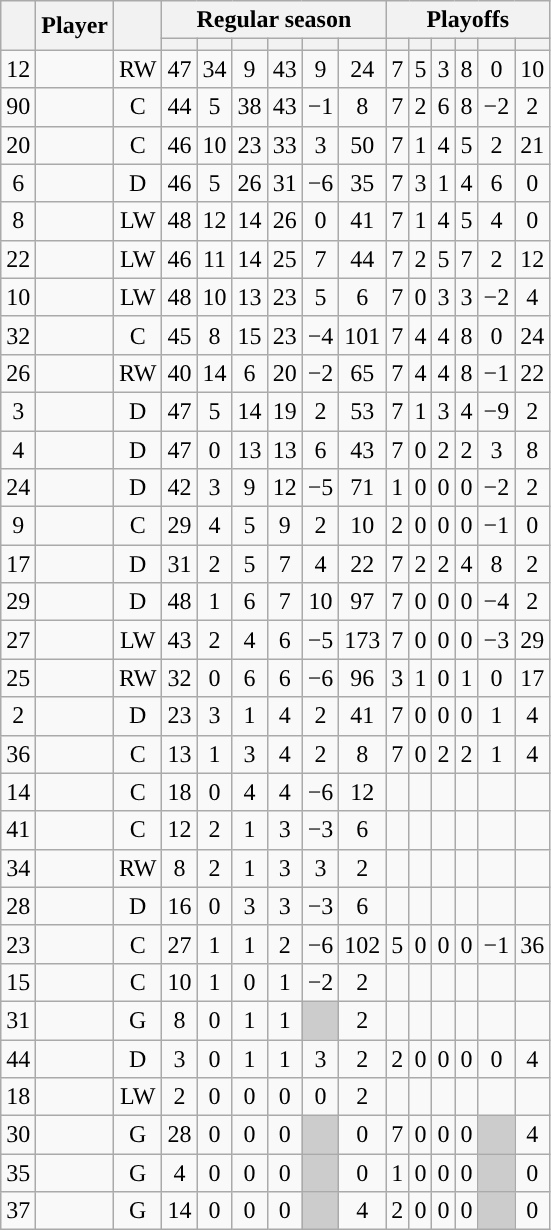<table class="wikitable sortable plainrowheaders" style="text-align:center;">
<tr>
<th scope="col" data-sort-type="number" rowspan="2"></th>
<th scope="col" rowspan="2">Player</th>
<th scope="col" rowspan="2"></th>
<th scope=colgroup colspan=6>Regular season</th>
<th scope=colgroup colspan=6>Playoffs</th>
</tr>
<tr>
<th scope="col" data-sort-type="number"></th>
<th scope="col" data-sort-type="number"></th>
<th scope="col" data-sort-type="number"></th>
<th scope="col" data-sort-type="number"></th>
<th scope="col" data-sort-type="number"></th>
<th scope="col" data-sort-type="number"></th>
<th scope="col" data-sort-type="number"></th>
<th scope="col" data-sort-type="number"></th>
<th scope="col" data-sort-type="number"></th>
<th scope="col" data-sort-type="number"></th>
<th scope="col" data-sort-type="number"></th>
<th scope="col" data-sort-type="number"></th>
</tr>
<tr>
<td scope="row">12</td>
<td align="left"></td>
<td>RW</td>
<td>47</td>
<td>34</td>
<td>9</td>
<td>43</td>
<td>9</td>
<td>24</td>
<td>7</td>
<td>5</td>
<td>3</td>
<td>8</td>
<td>0</td>
<td>10</td>
</tr>
<tr>
<td scope="row">90</td>
<td align="left"></td>
<td>C</td>
<td>44</td>
<td>5</td>
<td>38</td>
<td>43</td>
<td>−1</td>
<td>8</td>
<td>7</td>
<td>2</td>
<td>6</td>
<td>8</td>
<td>−2</td>
<td>2</td>
</tr>
<tr>
<td scope="row">20</td>
<td align="left"></td>
<td>C</td>
<td>46</td>
<td>10</td>
<td>23</td>
<td>33</td>
<td>3</td>
<td>50</td>
<td>7</td>
<td>1</td>
<td>4</td>
<td>5</td>
<td>2</td>
<td>21</td>
</tr>
<tr>
<td scope="row">6</td>
<td align="left"></td>
<td>D</td>
<td>46</td>
<td>5</td>
<td>26</td>
<td>31</td>
<td>−6</td>
<td>35</td>
<td>7</td>
<td>3</td>
<td>1</td>
<td>4</td>
<td>6</td>
<td>0</td>
</tr>
<tr>
<td scope="row">8</td>
<td align="left"></td>
<td>LW</td>
<td>48</td>
<td>12</td>
<td>14</td>
<td>26</td>
<td>0</td>
<td>41</td>
<td>7</td>
<td>1</td>
<td>4</td>
<td>5</td>
<td>4</td>
<td>0</td>
</tr>
<tr>
<td scope="row">22</td>
<td align="left"></td>
<td>LW</td>
<td>46</td>
<td>11</td>
<td>14</td>
<td>25</td>
<td>7</td>
<td>44</td>
<td>7</td>
<td>2</td>
<td>5</td>
<td>7</td>
<td>2</td>
<td>12</td>
</tr>
<tr>
<td scope="row">10</td>
<td align="left"></td>
<td>LW</td>
<td>48</td>
<td>10</td>
<td>13</td>
<td>23</td>
<td>5</td>
<td>6</td>
<td>7</td>
<td>0</td>
<td>3</td>
<td>3</td>
<td>−2</td>
<td>4</td>
</tr>
<tr>
<td scope="row">32</td>
<td align="left"></td>
<td>C</td>
<td>45</td>
<td>8</td>
<td>15</td>
<td>23</td>
<td>−4</td>
<td>101</td>
<td>7</td>
<td>4</td>
<td>4</td>
<td>8</td>
<td>0</td>
<td>24</td>
</tr>
<tr>
<td scope="row">26</td>
<td align="left"></td>
<td>RW</td>
<td>40</td>
<td>14</td>
<td>6</td>
<td>20</td>
<td>−2</td>
<td>65</td>
<td>7</td>
<td>4</td>
<td>4</td>
<td>8</td>
<td>−1</td>
<td>22</td>
</tr>
<tr>
<td scope="row">3</td>
<td align="left"></td>
<td>D</td>
<td>47</td>
<td>5</td>
<td>14</td>
<td>19</td>
<td>2</td>
<td>53</td>
<td>7</td>
<td>1</td>
<td>3</td>
<td>4</td>
<td>−9</td>
<td>2</td>
</tr>
<tr>
<td scope="row">4</td>
<td align="left"></td>
<td>D</td>
<td>47</td>
<td>0</td>
<td>13</td>
<td>13</td>
<td>6</td>
<td>43</td>
<td>7</td>
<td>0</td>
<td>2</td>
<td>2</td>
<td>3</td>
<td>8</td>
</tr>
<tr>
<td scope="row">24</td>
<td align="left"></td>
<td>D</td>
<td>42</td>
<td>3</td>
<td>9</td>
<td>12</td>
<td>−5</td>
<td>71</td>
<td>1</td>
<td>0</td>
<td>0</td>
<td>0</td>
<td>−2</td>
<td>2</td>
</tr>
<tr>
<td scope="row">9</td>
<td align="left"></td>
<td>C</td>
<td>29</td>
<td>4</td>
<td>5</td>
<td>9</td>
<td>2</td>
<td>10</td>
<td>2</td>
<td>0</td>
<td>0</td>
<td>0</td>
<td>−1</td>
<td>0</td>
</tr>
<tr>
<td scope="row">17</td>
<td align="left"></td>
<td>D</td>
<td>31</td>
<td>2</td>
<td>5</td>
<td>7</td>
<td>4</td>
<td>22</td>
<td>7</td>
<td>2</td>
<td>2</td>
<td>4</td>
<td>8</td>
<td>2</td>
</tr>
<tr>
<td scope="row">29</td>
<td align="left"></td>
<td>D</td>
<td>48</td>
<td>1</td>
<td>6</td>
<td>7</td>
<td>10</td>
<td>97</td>
<td>7</td>
<td>0</td>
<td>0</td>
<td>0</td>
<td>−4</td>
<td>2</td>
</tr>
<tr>
<td scope="row">27</td>
<td align="left"></td>
<td>LW</td>
<td>43</td>
<td>2</td>
<td>4</td>
<td>6</td>
<td>−5</td>
<td>173</td>
<td>7</td>
<td>0</td>
<td>0</td>
<td>0</td>
<td>−3</td>
<td>29</td>
</tr>
<tr>
<td scope="row">25</td>
<td align="left"></td>
<td>RW</td>
<td>32</td>
<td>0</td>
<td>6</td>
<td>6</td>
<td>−6</td>
<td>96</td>
<td>3</td>
<td>1</td>
<td>0</td>
<td>1</td>
<td>0</td>
<td>17</td>
</tr>
<tr>
<td scope="row">2</td>
<td align="left"></td>
<td>D</td>
<td>23</td>
<td>3</td>
<td>1</td>
<td>4</td>
<td>2</td>
<td>41</td>
<td>7</td>
<td>0</td>
<td>0</td>
<td>0</td>
<td>1</td>
<td>4</td>
</tr>
<tr>
<td scope="row">36</td>
<td align="left"></td>
<td>C</td>
<td>13</td>
<td>1</td>
<td>3</td>
<td>4</td>
<td>2</td>
<td>8</td>
<td>7</td>
<td>0</td>
<td>2</td>
<td>2</td>
<td>1</td>
<td>4</td>
</tr>
<tr>
<td scope="row">14</td>
<td align="left"></td>
<td>C</td>
<td>18</td>
<td>0</td>
<td>4</td>
<td>4</td>
<td>−6</td>
<td>12</td>
<td></td>
<td></td>
<td></td>
<td></td>
<td></td>
<td></td>
</tr>
<tr>
<td scope="row">41</td>
<td align="left"></td>
<td>C</td>
<td>12</td>
<td>2</td>
<td>1</td>
<td>3</td>
<td>−3</td>
<td>6</td>
<td></td>
<td></td>
<td></td>
<td></td>
<td></td>
<td></td>
</tr>
<tr>
<td scope="row">34</td>
<td align="left"></td>
<td>RW</td>
<td>8</td>
<td>2</td>
<td>1</td>
<td>3</td>
<td>3</td>
<td>2</td>
<td></td>
<td></td>
<td></td>
<td></td>
<td></td>
<td></td>
</tr>
<tr>
<td scope="row">28</td>
<td align="left"></td>
<td>D</td>
<td>16</td>
<td>0</td>
<td>3</td>
<td>3</td>
<td>−3</td>
<td>6</td>
<td></td>
<td></td>
<td></td>
<td></td>
<td></td>
<td></td>
</tr>
<tr>
<td scope="row">23</td>
<td align="left"></td>
<td>C</td>
<td>27</td>
<td>1</td>
<td>1</td>
<td>2</td>
<td>−6</td>
<td>102</td>
<td>5</td>
<td>0</td>
<td>0</td>
<td>0</td>
<td>−1</td>
<td>36</td>
</tr>
<tr>
<td scope="row">15</td>
<td align="left"></td>
<td>C</td>
<td>10</td>
<td>1</td>
<td>0</td>
<td>1</td>
<td>−2</td>
<td>2</td>
<td></td>
<td></td>
<td></td>
<td></td>
<td></td>
<td></td>
</tr>
<tr>
<td scope="row">31</td>
<td align="left"></td>
<td>G</td>
<td>8</td>
<td>0</td>
<td>1</td>
<td>1</td>
<td style="background:#ccc"></td>
<td>2</td>
<td></td>
<td></td>
<td></td>
<td></td>
<td></td>
<td></td>
</tr>
<tr>
<td scope="row">44</td>
<td align="left"></td>
<td>D</td>
<td>3</td>
<td>0</td>
<td>1</td>
<td>1</td>
<td>3</td>
<td>2</td>
<td>2</td>
<td>0</td>
<td>0</td>
<td>0</td>
<td>0</td>
<td>4</td>
</tr>
<tr>
<td scope="row">18</td>
<td align="left"></td>
<td>LW</td>
<td>2</td>
<td>0</td>
<td>0</td>
<td>0</td>
<td>0</td>
<td>2</td>
<td></td>
<td></td>
<td></td>
<td></td>
<td></td>
<td></td>
</tr>
<tr>
<td scope="row">30</td>
<td align="left"></td>
<td>G</td>
<td>28</td>
<td>0</td>
<td>0</td>
<td>0</td>
<td style="background:#ccc"></td>
<td>0</td>
<td>7</td>
<td>0</td>
<td>0</td>
<td>0</td>
<td style="background:#ccc"></td>
<td>4</td>
</tr>
<tr>
<td scope="row">35</td>
<td align="left"></td>
<td>G</td>
<td>4</td>
<td>0</td>
<td>0</td>
<td>0</td>
<td style="background:#ccc"></td>
<td>0</td>
<td>1</td>
<td>0</td>
<td>0</td>
<td>0</td>
<td style="background:#ccc"></td>
<td>0</td>
</tr>
<tr>
<td scope="row">37</td>
<td align="left"></td>
<td>G</td>
<td>14</td>
<td>0</td>
<td>0</td>
<td>0</td>
<td style="background:#ccc"></td>
<td>4</td>
<td>2</td>
<td>0</td>
<td>0</td>
<td>0</td>
<td style="background:#ccc"></td>
<td>0</td>
</tr>
</table>
